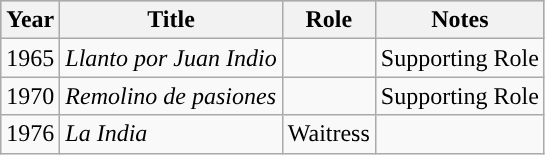<table class="wikitable">
<tr style="background:#b0c4de;">
<th>Year</th>
<th>Title</th>
<th>Role</th>
<th>Notes</th>
</tr>
<tr>
<td>1965</td>
<td><em>Llanto por Juan Indio</em></td>
<td></td>
<td>Supporting Role</td>
</tr>
<tr>
<td>1970</td>
<td><em>Remolino de pasiones</em></td>
<td></td>
<td>Supporting Role</td>
</tr>
<tr>
<td>1976</td>
<td><em>La India</em></td>
<td>Waitress</td>
<td></td>
</tr>
</table>
